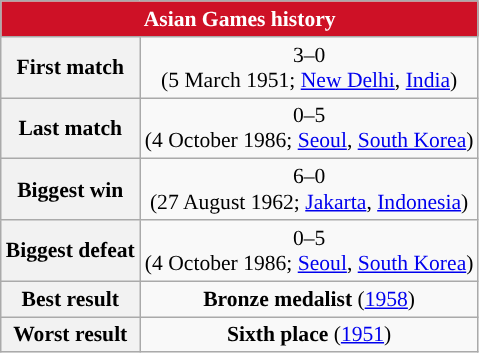<table class="wikitable collapsible collapsed" style="text-align: center;font-size:90%;">
<tr>
<th colspan=6 style="background: #CE1126; color: #FFFFFF;">Asian Games history</th>
</tr>
<tr>
<th style="text-align: center;">First match</th>
<td style="text-align:center;"> 3–0 <br>(5 March 1951; <a href='#'>New Delhi</a>, <a href='#'>India</a>)</td>
</tr>
<tr>
<th style="text-align: center;">Last match</th>
<td style="text-align:center;"> 0–5 <br>(4 October 1986; <a href='#'>Seoul</a>, <a href='#'>South Korea</a>)</td>
</tr>
<tr>
<th style="text-align: center;">Biggest win</th>
<td style="text-align:center;"> 6–0 <br>(27 August 1962; <a href='#'>Jakarta</a>, <a href='#'>Indonesia</a>)</td>
</tr>
<tr>
<th style="text-align: center;">Biggest defeat</th>
<td style="text-align:center;"> 0–5 <br>(4 October 1986; <a href='#'>Seoul</a>, <a href='#'>South Korea</a>)</td>
</tr>
<tr>
<th style="text-align: center;">Best result</th>
<td style="text-align:center;"><strong>Bronze medalist</strong> (<a href='#'>1958</a>)</td>
</tr>
<tr>
<th style="text-align: center;">Worst result</th>
<td style="text-align:center;"><strong>Sixth place</strong> (<a href='#'>1951</a>)</td>
</tr>
</table>
